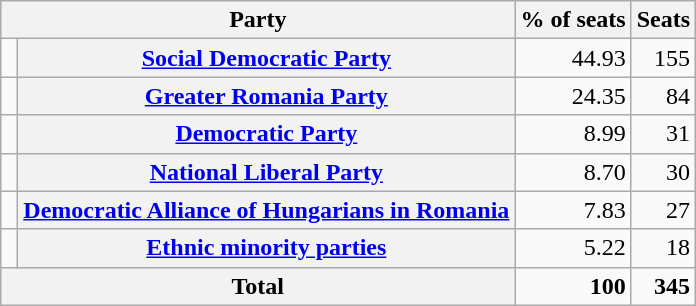<table class="wikitable plainrowheaders" style="text-align:right;">
<tr>
<th scope="col" colspan="2">Party</th>
<th scope="col">% of seats</th>
<th scope="col">Seats</th>
</tr>
<tr>
<td> </td>
<th scope="row"><a href='#'>Social Democratic Party</a></th>
<td>44.93</td>
<td>155</td>
</tr>
<tr>
<td> </td>
<th scope="row"><a href='#'>Greater Romania Party</a></th>
<td>24.35</td>
<td>84</td>
</tr>
<tr>
<td> </td>
<th scope="row"><a href='#'>Democratic Party</a></th>
<td>8.99</td>
<td>31</td>
</tr>
<tr>
<td> </td>
<th scope="row"><a href='#'>National Liberal Party</a></th>
<td>8.70</td>
<td>30</td>
</tr>
<tr>
<td> </td>
<th scope="row"><a href='#'>Democratic Alliance of Hungarians in Romania</a></th>
<td>7.83</td>
<td>27</td>
</tr>
<tr>
<td> </td>
<th scope="row"><a href='#'>Ethnic minority parties</a></th>
<td>5.22</td>
<td>18</td>
</tr>
<tr style="font-weight:bold;">
<th scope="row" colspan="2"><strong>Total</strong></th>
<td>100</td>
<td>345</td>
</tr>
</table>
